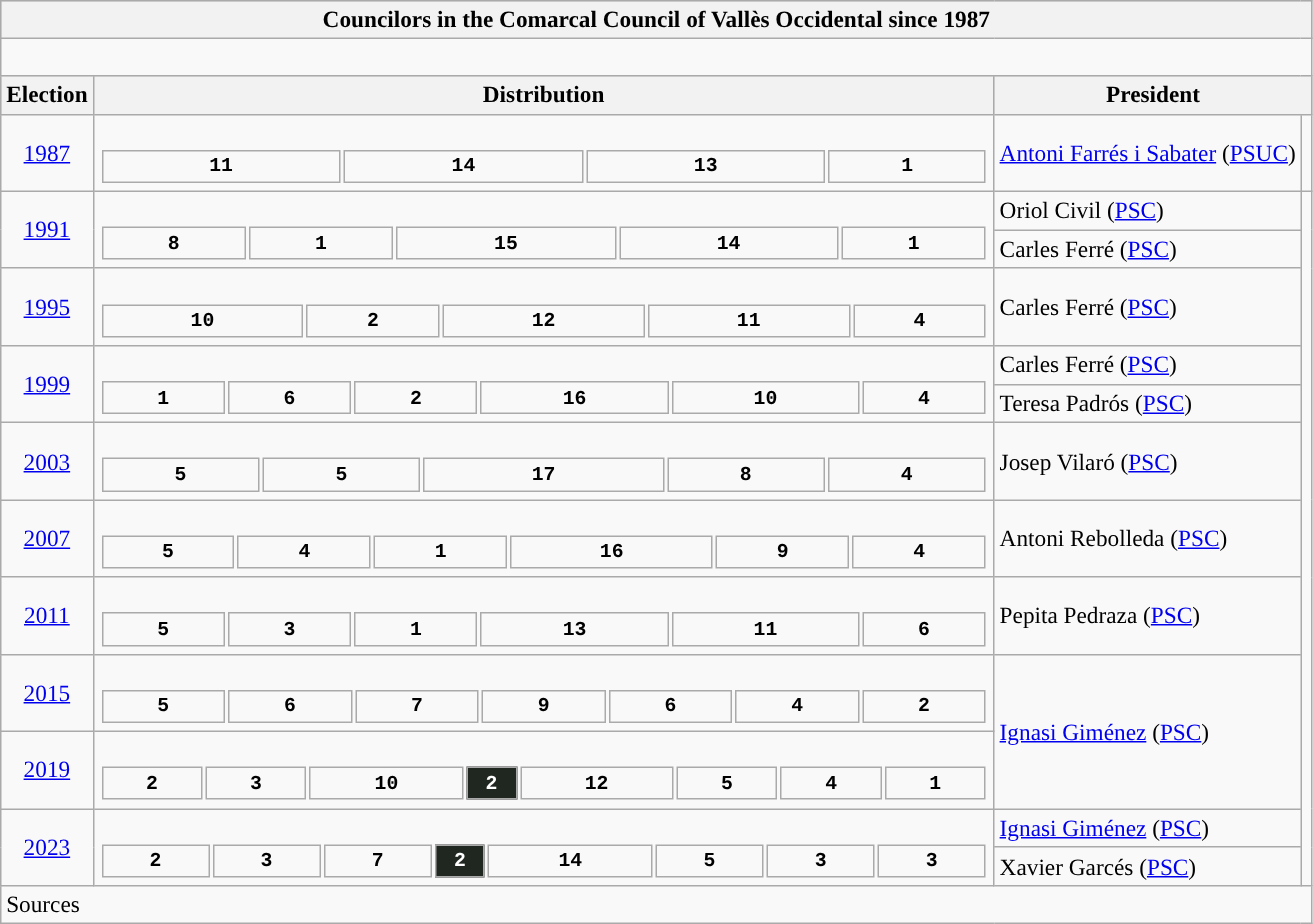<table class="wikitable" style="font-size:97%;">
<tr bgcolor="#CCCCCC">
<th colspan="4">Councilors in the Comarcal Council of Vallès Occidental since 1987</th>
</tr>
<tr>
<td colspan="4"><br>

















</td>
</tr>
<tr bgcolor="#CCCCCC">
<th>Election</th>
<th>Distribution</th>
<th colspan="2">President</th>
</tr>
<tr>
<td align=center><a href='#'>1987</a></td>
<td><br><table style="width:45em; font-size:85%; text-align:center; font-family:Courier New;">
<tr style="font-weight:bold">
<td style="background:">11</td>
<td style="background:">14</td>
<td style="background:">13</td>
<td style="background:">1</td>
</tr>
</table>
</td>
<td rowspan="1"><a href='#'>Antoni Farrés i Sabater</a> (<a href='#'>PSUC</a>)</td>
<td rowspan="1" style="background:"></td>
</tr>
<tr>
<td rowspan="2" align=center><a href='#'>1991</a></td>
<td rowspan="2"><br><table style="width:45em; font-size:85%; text-align:center; font-family:Courier New;">
<tr style="font-weight:bold">
<td style="background:">8</td>
<td style="background:">1</td>
<td style="background:">15</td>
<td style="background:">14</td>
<td style="background:">1</td>
</tr>
</table>
</td>
<td rowspan="1">Oriol Civil (<a href='#'>PSC</a>)</td>
<td rowspan="12" style="background:"></td>
</tr>
<tr>
<td rowspan="1">Carles Ferré (<a href='#'>PSC</a>)</td>
</tr>
<tr>
<td align=center><a href='#'>1995</a></td>
<td><br><table style="width:45em; font-size:85%; text-align:center; font-family:Courier New;">
<tr style="font-weight:bold">
<td style="background:">10</td>
<td style="background:">2</td>
<td style="background:">12</td>
<td style="background:">11</td>
<td style="background:">4</td>
</tr>
</table>
</td>
<td rowspan="1">Carles Ferré (<a href='#'>PSC</a>)</td>
</tr>
<tr>
<td rowspan="2" align=center><a href='#'>1999</a></td>
<td rowspan="2"><br><table style="width:45em; font-size:85%; text-align:center; font-family:Courier New;">
<tr style="font-weight:bold">
<td style="background:">1</td>
<td style="background:">6</td>
<td style="background:">2</td>
<td style="background:">16</td>
<td style="background:">10</td>
<td style="background:">4</td>
</tr>
</table>
</td>
<td rowspan="1">Carles Ferré (<a href='#'>PSC</a>) </td>
</tr>
<tr>
<td rowspan="1">Teresa Padrós (<a href='#'>PSC</a>) </td>
</tr>
<tr>
<td rowspan="1" align=center><a href='#'>2003</a></td>
<td><br><table style="width:45em; font-size:85%; text-align:center; font-family:Courier New;">
<tr style="font-weight:bold">
<td style="background:">5</td>
<td style="background:">5</td>
<td style="background:">17</td>
<td style="background:">8</td>
<td style="background:">4</td>
</tr>
</table>
</td>
<td rowspan="1">Josep Vilaró (<a href='#'>PSC</a>)</td>
</tr>
<tr>
<td align=center><a href='#'>2007</a></td>
<td><br><table style="width:45em; font-size:85%; text-align:center; font-family:Courier New;">
<tr style="font-weight:bold">
<td style="background:">5</td>
<td style="background:">4</td>
<td style="background:">1</td>
<td style="background:">16</td>
<td style="background:">9</td>
<td style="background:">4</td>
</tr>
</table>
</td>
<td rowspan="1">Antoni Rebolleda (<a href='#'>PSC</a>)</td>
</tr>
<tr>
<td rowspan="1" align=center><a href='#'>2011</a></td>
<td><br><table style="width:45em; font-size:85%; text-align:center; font-family:Courier New;">
<tr style="font-weight:bold">
<td style="background:">5</td>
<td style="background:">3</td>
<td style="background:">1</td>
<td style="background:">13</td>
<td style="background:">11</td>
<td style="background:">6</td>
</tr>
</table>
</td>
<td rowspan="1">Pepita Pedraza (<a href='#'>PSC</a>)</td>
</tr>
<tr>
<td align=center><a href='#'>2015</a></td>
<td><br><table style="width:45em; font-size:85%; text-align:center; font-family:Courier New;">
<tr style="font-weight:bold">
<td style="background:">5</td>
<td style="background:">6</td>
<td style="background:">7</td>
<td style="background:">9</td>
<td style="background:">6</td>
<td style="background:">4</td>
<td style="background:">2</td>
</tr>
</table>
</td>
<td rowspan="2"><a href='#'>Ignasi Giménez</a> (<a href='#'>PSC</a>)</td>
</tr>
<tr>
<td align=center><a href='#'>2019</a></td>
<td><br><table style="width:45em; font-size:85%; text-align:center; font-family:Courier New;">
<tr style="font-weight:bold">
<td style="background:">2</td>
<td style="background:">3</td>
<td style="background:">10</td>
<td style="background:#202721; width:2em; color:white;">2</td>
<td style="background:">12</td>
<td style="background:">5</td>
<td style="background:">4</td>
<td style="background:">1</td>
</tr>
</table>
</td>
</tr>
<tr>
<td rowspan="2" align=center><a href='#'>2023</a></td>
<td rowspan="2"><br><table style="width:45em; font-size:85%; text-align:center; font-family:Courier New;">
<tr style="font-weight:bold">
<td style="background:">2</td>
<td style="background:">3</td>
<td style="background:">7</td>
<td style="background:#202721; width:2em; color:white;">2</td>
<td style="background:">14</td>
<td style="background:">5</td>
<td style="background:">3</td>
<td style="background:">3</td>
</tr>
</table>
</td>
<td><a href='#'>Ignasi Giménez</a> (<a href='#'>PSC</a>) </td>
</tr>
<tr>
<td>Xavier Garcés (<a href='#'>PSC</a>) </td>
</tr>
<tr>
<td align="left" colspan="4">Sources</td>
</tr>
</table>
